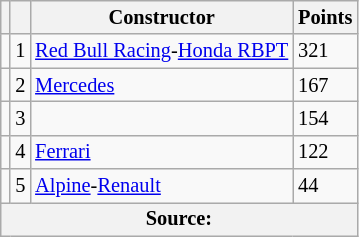<table class="wikitable" style="font-size: 85%;">
<tr>
<th scope="col"></th>
<th scope="col"></th>
<th scope="col">Constructor</th>
<th scope="col">Points</th>
</tr>
<tr>
<td align="left"></td>
<td align="center">1</td>
<td> <a href='#'>Red Bull Racing</a>-<a href='#'>Honda RBPT</a></td>
<td align="left">321</td>
</tr>
<tr>
<td align="left"></td>
<td align="center">2</td>
<td> <a href='#'>Mercedes</a></td>
<td align="left">167</td>
</tr>
<tr>
<td align="left"></td>
<td align="center">3</td>
<td></td>
<td align="left">154</td>
</tr>
<tr>
<td align="left"></td>
<td align="center">4</td>
<td> <a href='#'>Ferrari</a></td>
<td align="left">122</td>
</tr>
<tr>
<td align="left"></td>
<td align="center">5</td>
<td> <a href='#'>Alpine</a>-<a href='#'>Renault</a></td>
<td align="left">44</td>
</tr>
<tr>
<th colspan=4>Source:</th>
</tr>
</table>
